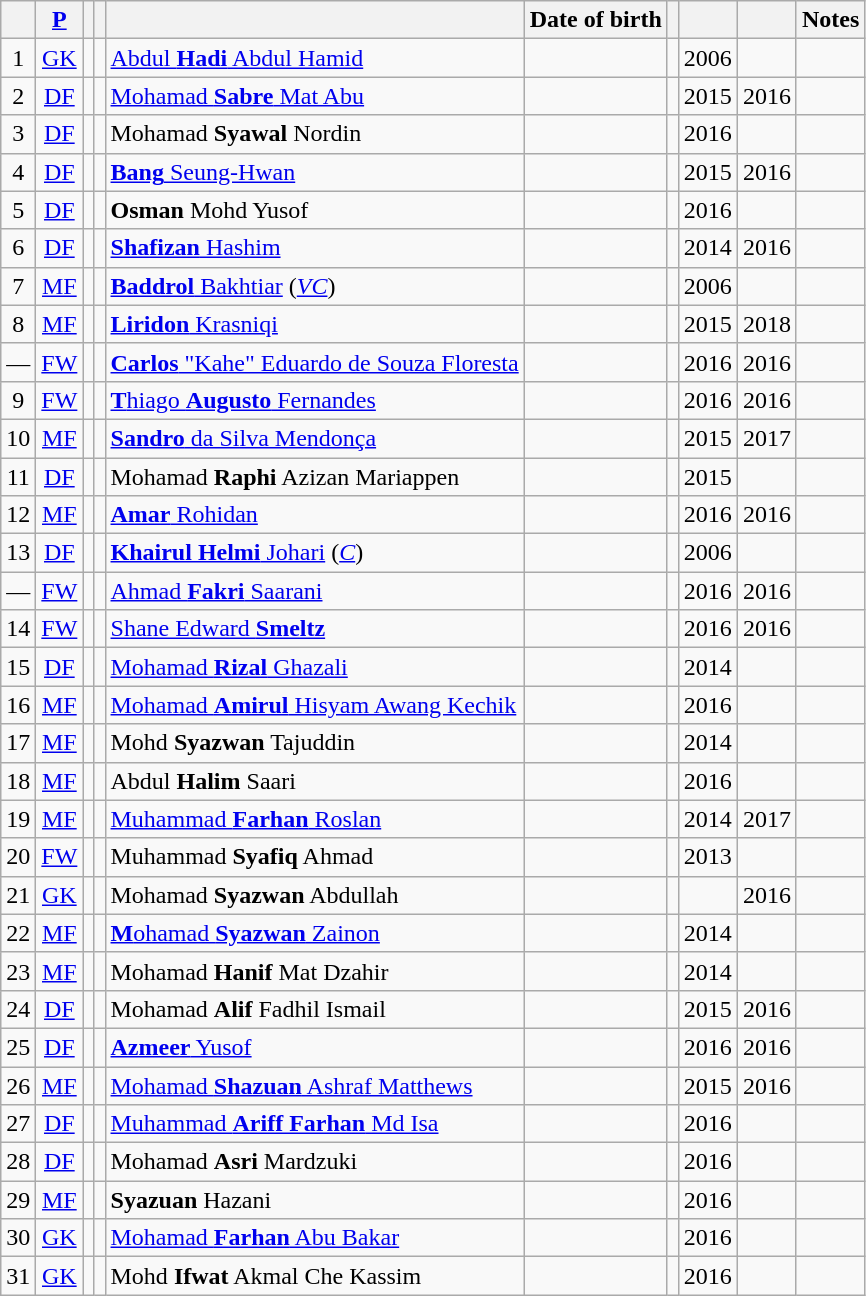<table class="wikitable sortable" style="text-align:center;">
<tr>
<th></th>
<th><a href='#'>P</a></th>
<th></th>
<th></th>
<th></th>
<th>Date of birth</th>
<th></th>
<th></th>
<th></th>
<th>Notes</th>
</tr>
<tr>
<td>1</td>
<td><a href='#'>GK</a></td>
<td></td>
<td></td>
<td align=left><a href='#'>Abdul <strong>Hadi</strong> Abdul Hamid</a></td>
<td align=right></td>
<td></td>
<td>2006</td>
<td></td>
<td></td>
</tr>
<tr>
<td>2</td>
<td><a href='#'>DF</a></td>
<td></td>
<td></td>
<td align=left><a href='#'>Mohamad <strong>Sabre</strong> Mat Abu</a></td>
<td align=right></td>
<td></td>
<td>2015</td>
<td>2016</td>
<td></td>
</tr>
<tr>
<td>3</td>
<td><a href='#'>DF</a></td>
<td></td>
<td></td>
<td align=left>Mohamad <strong>Syawal</strong> Nordin</td>
<td align=right></td>
<td></td>
<td>2016</td>
<td></td>
<td></td>
</tr>
<tr>
<td>4</td>
<td><a href='#'>DF</a></td>
<td></td>
<td></td>
<td align=left><a href='#'><strong>Bang</strong> Seung-Hwan</a></td>
<td align=right></td>
<td></td>
<td>2015</td>
<td>2016</td>
<td></td>
</tr>
<tr>
<td>5</td>
<td><a href='#'>DF</a></td>
<td></td>
<td></td>
<td align=left><strong>Osman</strong> Mohd Yusof</td>
<td align=right></td>
<td></td>
<td>2016</td>
<td></td>
<td></td>
</tr>
<tr>
<td>6</td>
<td><a href='#'>DF</a></td>
<td></td>
<td></td>
<td align=left><a href='#'><strong>Shafizan</strong> Hashim</a></td>
<td align=right></td>
<td></td>
<td>2014</td>
<td>2016</td>
<td></td>
</tr>
<tr>
<td>7</td>
<td><a href='#'>MF</a></td>
<td></td>
<td></td>
<td align=left><a href='#'><strong>Baddrol</strong> Bakhtiar</a> (<em><a href='#'>VC</a></em>)</td>
<td align=right></td>
<td></td>
<td>2006</td>
<td></td>
<td></td>
</tr>
<tr>
<td>8</td>
<td><a href='#'>MF</a></td>
<td></td>
<td></td>
<td align=left><a href='#'><strong>Liridon</strong> Krasniqi</a></td>
<td align=right></td>
<td></td>
<td>2015</td>
<td>2018</td>
<td></td>
</tr>
<tr>
<td>—</td>
<td><a href='#'>FW</a></td>
<td></td>
<td></td>
<td align=left><a href='#'><strong>Carlos</strong> "Kahe" Eduardo de Souza Floresta</a></td>
<td align=right></td>
<td></td>
<td>2016</td>
<td>2016</td>
<td></td>
</tr>
<tr>
<td>9</td>
<td><a href='#'>FW</a></td>
<td></td>
<td></td>
<td align=left><a href='#'><strong>T</strong>hiago <strong>Augusto</strong> Fernandes</a></td>
<td align=right></td>
<td></td>
<td>2016</td>
<td>2016</td>
<td></td>
</tr>
<tr>
<td>10</td>
<td><a href='#'>MF</a></td>
<td></td>
<td></td>
<td align=left><a href='#'><strong>Sandro</strong> da Silva Mendonça</a></td>
<td align=right></td>
<td></td>
<td>2015</td>
<td>2017</td>
<td></td>
</tr>
<tr>
<td>11</td>
<td><a href='#'>DF</a></td>
<td></td>
<td></td>
<td align=left>Mohamad <strong>Raphi</strong> Azizan Mariappen</td>
<td align=right></td>
<td></td>
<td>2015</td>
<td></td>
<td></td>
</tr>
<tr>
<td>12</td>
<td><a href='#'>MF</a></td>
<td></td>
<td></td>
<td align=left><a href='#'><strong>Amar</strong> Rohidan</a></td>
<td align=right></td>
<td></td>
<td>2016</td>
<td>2016</td>
<td></td>
</tr>
<tr>
<td>13</td>
<td><a href='#'>DF</a></td>
<td></td>
<td></td>
<td align=left><a href='#'><strong>Khairul Helmi</strong> Johari</a> (<em><a href='#'>C</a></em>)</td>
<td align=right></td>
<td></td>
<td>2006</td>
<td></td>
<td></td>
</tr>
<tr>
<td>—</td>
<td><a href='#'>FW</a></td>
<td></td>
<td></td>
<td align=left><a href='#'>Ahmad <strong>Fakri</strong> Saarani</a></td>
<td align=right></td>
<td></td>
<td>2016</td>
<td>2016</td>
<td></td>
</tr>
<tr>
<td>14</td>
<td><a href='#'>FW</a></td>
<td></td>
<td></td>
<td align=left><a href='#'>Shane Edward <strong>Smeltz</strong></a></td>
<td align=right></td>
<td></td>
<td>2016</td>
<td>2016</td>
<td></td>
</tr>
<tr>
<td>15</td>
<td><a href='#'>DF</a></td>
<td></td>
<td></td>
<td align=left><a href='#'>Mohamad <strong>Rizal</strong> Ghazali</a></td>
<td align=right></td>
<td></td>
<td>2014</td>
<td></td>
<td></td>
</tr>
<tr>
<td>16</td>
<td><a href='#'>MF</a></td>
<td></td>
<td></td>
<td align=left><a href='#'>Mohamad <strong>Amirul</strong> Hisyam Awang Kechik</a></td>
<td align=right></td>
<td></td>
<td>2016</td>
<td></td>
<td></td>
</tr>
<tr>
<td>17</td>
<td><a href='#'>MF</a></td>
<td></td>
<td></td>
<td align=left>Mohd <strong>Syazwan</strong> Tajuddin</td>
<td align=right></td>
<td></td>
<td>2014</td>
<td></td>
<td></td>
</tr>
<tr>
<td>18</td>
<td><a href='#'>MF</a></td>
<td></td>
<td></td>
<td align=left>Abdul <strong>Halim</strong> Saari</td>
<td align=right></td>
<td></td>
<td>2016</td>
<td></td>
<td></td>
</tr>
<tr>
<td>19</td>
<td><a href='#'>MF</a></td>
<td></td>
<td></td>
<td align=left><a href='#'>Muhammad <strong>Farhan</strong> Roslan</a></td>
<td align=right></td>
<td></td>
<td>2014</td>
<td>2017</td>
<td></td>
</tr>
<tr>
<td>20</td>
<td><a href='#'>FW</a></td>
<td></td>
<td></td>
<td align=left>Muhammad <strong>Syafiq</strong> Ahmad</td>
<td align=right></td>
<td></td>
<td>2013</td>
<td></td>
<td></td>
</tr>
<tr>
<td>21</td>
<td><a href='#'>GK</a></td>
<td></td>
<td></td>
<td align=left>Mohamad <strong>Syazwan</strong> Abdullah</td>
<td align=right></td>
<td></td>
<td></td>
<td>2016</td>
<td></td>
</tr>
<tr>
<td>22</td>
<td><a href='#'>MF</a></td>
<td></td>
<td></td>
<td align=left><a href='#'><strong>M</strong>ohamad <strong>Syazwan</strong> Zainon</a></td>
<td align=right></td>
<td></td>
<td>2014</td>
<td></td>
<td></td>
</tr>
<tr>
<td>23</td>
<td><a href='#'>MF</a></td>
<td></td>
<td></td>
<td align=left>Mohamad <strong>Hanif</strong> Mat Dzahir</td>
<td align=right></td>
<td></td>
<td>2014</td>
<td></td>
<td></td>
</tr>
<tr>
<td>24</td>
<td><a href='#'>DF</a></td>
<td></td>
<td></td>
<td align=left>Mohamad <strong>Alif</strong> Fadhil Ismail</td>
<td align=right></td>
<td></td>
<td>2015</td>
<td>2016</td>
<td></td>
</tr>
<tr>
<td>25</td>
<td><a href='#'>DF</a></td>
<td></td>
<td></td>
<td align=left><a href='#'><strong>Azmeer</strong> Yusof</a></td>
<td align=right></td>
<td></td>
<td>2016</td>
<td>2016</td>
<td></td>
</tr>
<tr>
<td>26</td>
<td><a href='#'>MF</a></td>
<td></td>
<td></td>
<td align=left><a href='#'>Mohamad <strong>Shazuan</strong> Ashraf Matthews</a></td>
<td align=right></td>
<td></td>
<td>2015</td>
<td>2016</td>
<td></td>
</tr>
<tr>
<td>27</td>
<td><a href='#'>DF</a></td>
<td></td>
<td></td>
<td align=left><a href='#'>Muhammad <strong>Ariff Farhan</strong> Md Isa</a></td>
<td align=right></td>
<td></td>
<td>2016</td>
<td></td>
<td></td>
</tr>
<tr>
<td>28</td>
<td><a href='#'>DF</a></td>
<td></td>
<td></td>
<td align=left>Mohamad <strong>Asri</strong> Mardzuki</td>
<td align=right></td>
<td></td>
<td>2016</td>
<td></td>
<td></td>
</tr>
<tr>
<td>29</td>
<td><a href='#'>MF</a></td>
<td></td>
<td></td>
<td align=left><strong>Syazuan</strong> Hazani</td>
<td align=right></td>
<td></td>
<td>2016</td>
<td></td>
<td></td>
</tr>
<tr>
<td>30</td>
<td><a href='#'>GK</a></td>
<td></td>
<td></td>
<td align=left><a href='#'>Mohamad <strong>Farhan</strong> Abu Bakar</a></td>
<td align=right></td>
<td></td>
<td>2016</td>
<td></td>
<td></td>
</tr>
<tr>
<td>31</td>
<td><a href='#'>GK</a></td>
<td></td>
<td></td>
<td align=left>Mohd <strong>Ifwat</strong> Akmal Che Kassim</td>
<td align=right></td>
<td></td>
<td>2016</td>
<td></td>
<td></td>
</tr>
</table>
